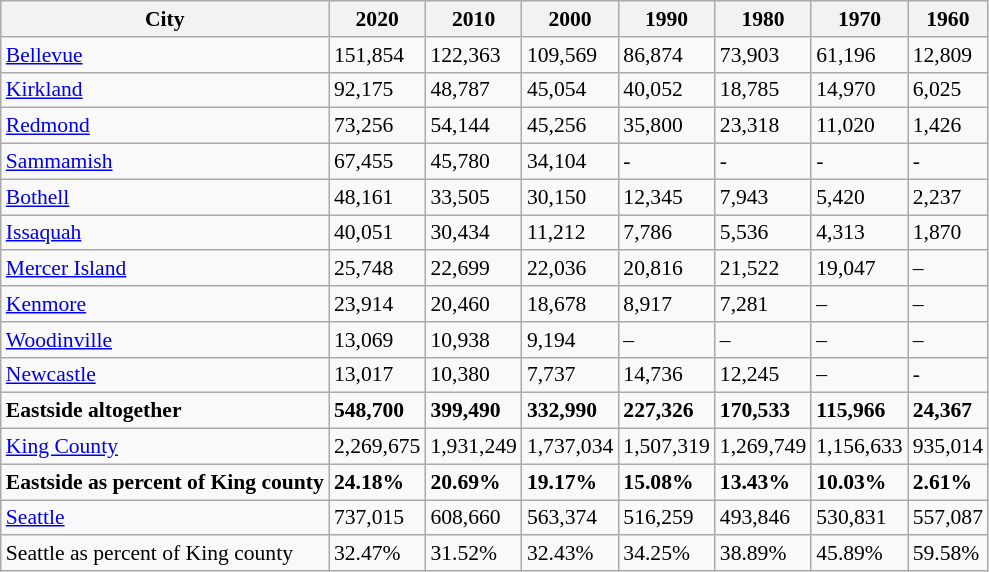<table class="wikitable sortable collapsible" style="font-size: 90%;">
<tr>
<th>City</th>
<th>2020</th>
<th>2010</th>
<th>2000</th>
<th>1990</th>
<th>1980</th>
<th>1970</th>
<th>1960</th>
</tr>
<tr>
<td><a href='#'>Bellevue</a></td>
<td>151,854</td>
<td>122,363</td>
<td>109,569</td>
<td>86,874</td>
<td>73,903</td>
<td>61,196</td>
<td>12,809</td>
</tr>
<tr>
<td><a href='#'>Kirkland</a></td>
<td>92,175</td>
<td>48,787</td>
<td>45,054</td>
<td>40,052</td>
<td>18,785</td>
<td>14,970</td>
<td>6,025</td>
</tr>
<tr>
<td><a href='#'>Redmond</a></td>
<td>73,256</td>
<td>54,144</td>
<td>45,256</td>
<td>35,800</td>
<td>23,318</td>
<td>11,020</td>
<td>1,426</td>
</tr>
<tr>
<td><a href='#'>Sammamish</a></td>
<td>67,455</td>
<td>45,780</td>
<td>34,104</td>
<td>-</td>
<td>-</td>
<td>-</td>
<td>-</td>
</tr>
<tr>
<td><a href='#'>Bothell</a></td>
<td>48,161</td>
<td>33,505</td>
<td>30,150</td>
<td>12,345</td>
<td>7,943</td>
<td>5,420</td>
<td>2,237</td>
</tr>
<tr>
<td><a href='#'>Issaquah</a></td>
<td>40,051</td>
<td>30,434</td>
<td>11,212</td>
<td>7,786</td>
<td>5,536</td>
<td>4,313</td>
<td>1,870</td>
</tr>
<tr>
<td><a href='#'>Mercer Island</a></td>
<td>25,748</td>
<td>22,699</td>
<td>22,036</td>
<td>20,816</td>
<td>21,522</td>
<td>19,047</td>
<td>–</td>
</tr>
<tr>
<td><a href='#'>Kenmore</a></td>
<td>23,914</td>
<td>20,460</td>
<td>18,678</td>
<td>8,917</td>
<td>7,281</td>
<td>–</td>
<td>–</td>
</tr>
<tr>
<td><a href='#'>Woodinville</a></td>
<td>13,069</td>
<td>10,938</td>
<td>9,194</td>
<td>–</td>
<td>–</td>
<td>–</td>
<td>–</td>
</tr>
<tr>
<td><a href='#'>Newcastle</a></td>
<td>13,017</td>
<td>10,380</td>
<td>7,737</td>
<td>14,736</td>
<td>12,245</td>
<td>–</td>
<td>-</td>
</tr>
<tr>
<td><strong>Eastside altogether</strong></td>
<td><strong>548,700</strong></td>
<td><strong>399,490</strong></td>
<td><strong>332,990</strong></td>
<td><strong>227,326</strong></td>
<td><strong>170,533</strong></td>
<td><strong>115,966</strong></td>
<td><strong>24,367</strong></td>
</tr>
<tr>
<td><a href='#'>King County</a></td>
<td>2,269,675</td>
<td>1,931,249</td>
<td>1,737,034</td>
<td>1,507,319</td>
<td>1,269,749</td>
<td>1,156,633</td>
<td>935,014</td>
</tr>
<tr>
<td><strong>Eastside as percent of King county</strong></td>
<td><strong>24.18%</strong></td>
<td><strong>20.69%</strong></td>
<td><strong>19.17%</strong></td>
<td><strong>15.08%</strong></td>
<td><strong>13.43%</strong></td>
<td><strong>10.03%</strong></td>
<td><strong>2.61%</strong></td>
</tr>
<tr>
<td><a href='#'>Seattle</a></td>
<td>737,015</td>
<td>608,660</td>
<td>563,374</td>
<td>516,259</td>
<td>493,846</td>
<td>530,831</td>
<td>557,087</td>
</tr>
<tr>
<td>Seattle as percent of King county</td>
<td>32.47%</td>
<td>31.52%</td>
<td>32.43%</td>
<td>34.25%</td>
<td>38.89%</td>
<td>45.89%</td>
<td>59.58%</td>
</tr>
</table>
